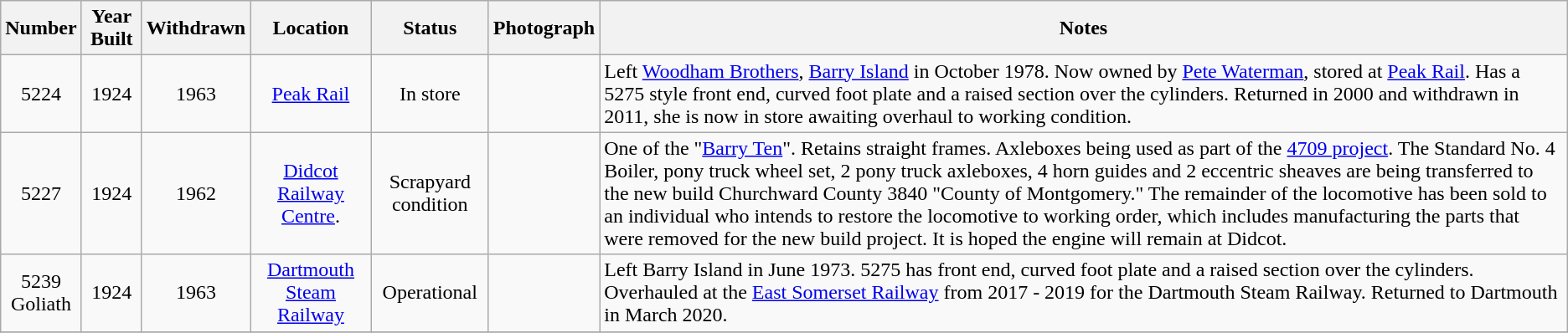<table class="wikitable">
<tr>
<th>Number</th>
<th>Year Built</th>
<th>Withdrawn</th>
<th>Location</th>
<th>Status</th>
<th><strong>Photograph</strong></th>
<th>Notes</th>
</tr>
<tr>
<td align=center>5224</td>
<td align=center>1924</td>
<td align=center>1963</td>
<td align=center><a href='#'>Peak Rail</a></td>
<td align=center>In store</td>
<td></td>
<td align="left">Left <a href='#'>Woodham Brothers</a>, <a href='#'>Barry Island</a> in October 1978. Now owned by <a href='#'>Pete Waterman</a>, stored at <a href='#'>Peak Rail</a>. Has a 5275 style front end, curved foot plate and a raised section over the cylinders. Returned in 2000 and withdrawn in 2011, she is now in store awaiting overhaul to working condition.</td>
</tr>
<tr>
<td align=center>5227</td>
<td align=center>1924</td>
<td align=center>1962</td>
<td align=center><a href='#'>Didcot Railway Centre</a>.</td>
<td align=center>Scrapyard condition</td>
<td></td>
<td align="left">One of the "<a href='#'>Barry Ten</a>". Retains straight frames. Axleboxes being used as part of the <a href='#'>4709 project</a>. The Standard No. 4 Boiler, pony truck wheel set, 2 pony truck axleboxes, 4 horn guides and 2 eccentric sheaves are being transferred to the new build Churchward County 3840 "County of Montgomery." The remainder of the locomotive has been sold to an individual who intends to restore the locomotive to working order, which includes manufacturing the parts that were removed for the new build project. It is hoped the engine will remain at Didcot.</td>
</tr>
<tr>
<td align=center>5239<br>Goliath</td>
<td align=center>1924</td>
<td align=center>1963</td>
<td align=center><a href='#'>Dartmouth Steam Railway</a></td>
<td align=center>Operational</td>
<td></td>
<td align="left">Left Barry Island in June 1973. 5275 has front end, curved foot plate and a raised section over the cylinders. Overhauled at the <a href='#'>East Somerset Railway</a> from 2017 - 2019 for the Dartmouth Steam Railway. Returned to Dartmouth in March 2020.</td>
</tr>
<tr>
</tr>
</table>
